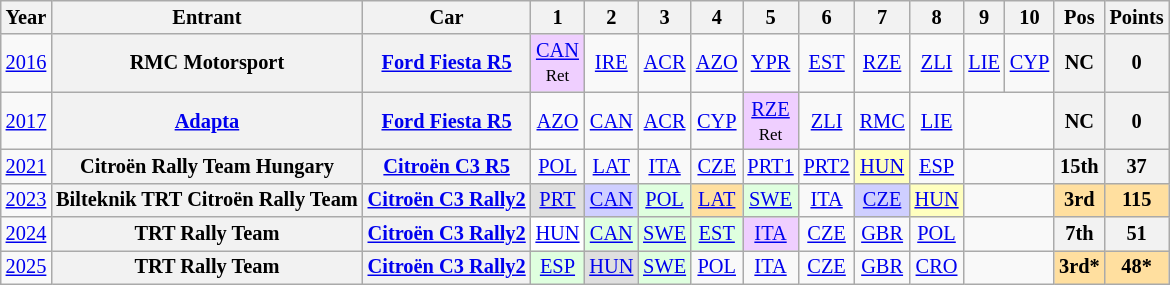<table class="wikitable" border="1" style="text-align:center; font-size:85%;">
<tr>
<th>Year</th>
<th>Entrant</th>
<th>Car</th>
<th>1</th>
<th>2</th>
<th>3</th>
<th>4</th>
<th>5</th>
<th>6</th>
<th>7</th>
<th>8</th>
<th>9</th>
<th>10</th>
<th>Pos</th>
<th>Points</th>
</tr>
<tr>
<td><a href='#'>2016</a></td>
<th nowrap>RMC Motorsport</th>
<th nowrap><a href='#'>Ford Fiesta R5</a></th>
<td style="background:#EFCFFF;"><a href='#'>CAN</a><br><small>Ret</small></td>
<td><a href='#'>IRE</a></td>
<td><a href='#'>ACR</a></td>
<td><a href='#'>AZO</a></td>
<td><a href='#'>YPR</a></td>
<td><a href='#'>EST</a></td>
<td><a href='#'>RZE</a></td>
<td><a href='#'>ZLI</a></td>
<td><a href='#'>LIE</a></td>
<td><a href='#'>CYP</a></td>
<th>NC</th>
<th>0</th>
</tr>
<tr>
<td><a href='#'>2017</a></td>
<th nowrap><a href='#'>Adapta</a></th>
<th nowrap><a href='#'>Ford Fiesta R5</a></th>
<td><a href='#'>AZO</a></td>
<td><a href='#'>CAN</a></td>
<td><a href='#'>ACR</a></td>
<td><a href='#'>CYP</a></td>
<td style="background:#EFCFFF;"><a href='#'>RZE</a><br><small>Ret</small></td>
<td><a href='#'>ZLI</a></td>
<td><a href='#'>RMC</a></td>
<td><a href='#'>LIE</a></td>
<td colspan=2></td>
<th>NC</th>
<th>0</th>
</tr>
<tr>
<td><a href='#'>2021</a></td>
<th nowrap>Citroën Rally Team Hungary</th>
<th nowrap><a href='#'>Citroën C3 R5</a></th>
<td><a href='#'>POL</a></td>
<td><a href='#'>LAT</a></td>
<td><a href='#'>ITA</a></td>
<td><a href='#'>CZE</a></td>
<td><a href='#'>PRT1</a></td>
<td><a href='#'>PRT2</a></td>
<td style="background:#ffffbf;"><a href='#'>HUN</a><br></td>
<td><a href='#'>ESP</a></td>
<td colspan=2></td>
<th>15th</th>
<th>37</th>
</tr>
<tr>
<td><a href='#'>2023</a></td>
<th nowrap>Bilteknik TRT Citroën Rally Team</th>
<th nowrap><a href='#'>Citroën C3 Rally2</a></th>
<td style="background:#DFDFDF;"><a href='#'>PRT</a><br></td>
<td style="background:#CFCFFF;"><a href='#'>CAN</a><br></td>
<td style="background:#DFFFDF;"><a href='#'>POL</a><br></td>
<td style="background:#FFDF9F;"><a href='#'>LAT</a><br></td>
<td style="background:#DFFFDF;"><a href='#'>SWE</a><br></td>
<td><a href='#'>ITA</a></td>
<td style="background:#CFCFFF;"><a href='#'>CZE</a><br></td>
<td style="background:#FFFFBF;"><a href='#'>HUN</a><br></td>
<td colspan=2></td>
<th style="background:#FFDF9F;">3rd</th>
<th style="background:#FFDF9F;">115</th>
</tr>
<tr>
<td><a href='#'>2024</a></td>
<th nowrap>TRT Rally Team</th>
<th nowrap><a href='#'>Citroën C3 Rally2</a></th>
<td style="background:#FFFFFF;"><a href='#'>HUN</a><br></td>
<td style="background:#DFFFDF;"><a href='#'>CAN</a><br></td>
<td style="background:#DFFFDF;"><a href='#'>SWE</a><br></td>
<td style="background:#DFFFDF;"><a href='#'>EST</a><br></td>
<td style="background:#EFCFFF;"><a href='#'>ITA</a><br></td>
<td><a href='#'>CZE</a></td>
<td><a href='#'>GBR</a></td>
<td><a href='#'>POL</a></td>
<td colspan=2></td>
<th>7th</th>
<th>51</th>
</tr>
<tr>
<td><a href='#'>2025</a></td>
<th nowrap>TRT Rally Team</th>
<th nowrap><a href='#'>Citroën C3 Rally2</a></th>
<td style="background:#DFFFDF;"><a href='#'>ESP</a><br></td>
<td style="background:#DFDFDF;"><a href='#'>HUN</a><br></td>
<td style="background:#DFFFDF;"><a href='#'>SWE</a><br></td>
<td><a href='#'>POL</a></td>
<td><a href='#'>ITA</a></td>
<td><a href='#'>CZE</a></td>
<td><a href='#'>GBR</a></td>
<td><a href='#'>CRO</a></td>
<td colspan=2></td>
<th style="background:#FFDF9F;">3rd*</th>
<th style="background:#FFDF9F;">48*</th>
</tr>
</table>
